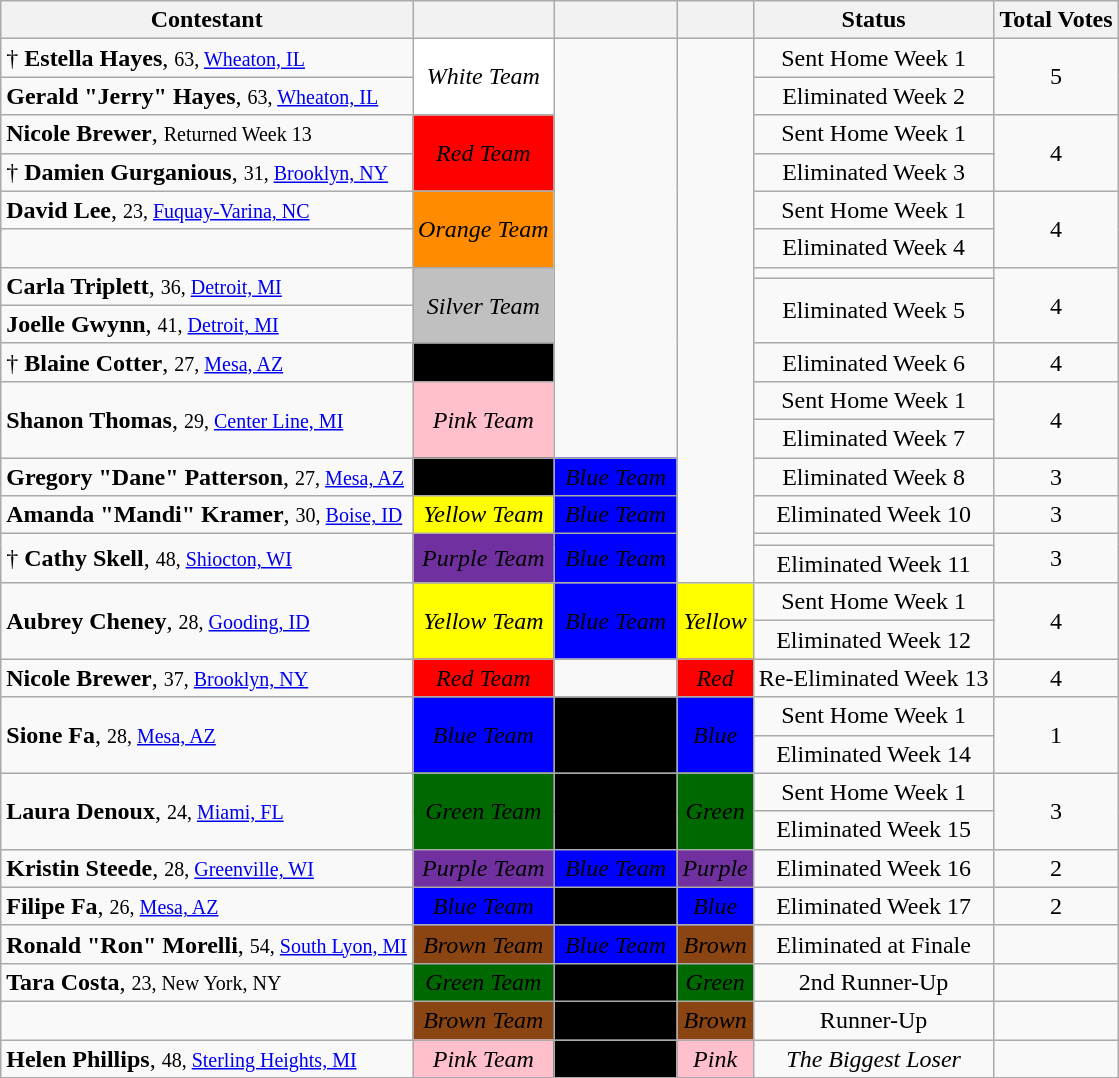<table class="wikitable sortable" style="text-align:center" align="center">
<tr>
<th>Contestant</th>
<th></th>
<th></th>
<th></th>
<th>Status</th>
<th>Total Votes</th>
</tr>
<tr>
<td rowspan="2" align="left">† <strong>Estella Hayes</strong>, <small>63, <a href='#'>Wheaton, IL</a></small></td>
<td rowspan="3" bgcolor="white"><span><em>White Team</em></span></td>
<td rowspan="15"></td>
<td rowspan="19"></td>
<td>Sent Home Week 1</td>
<td rowspan="3">5</td>
</tr>
<tr>
<td rowspan="2">Eliminated Week 2</td>
</tr>
<tr>
<td align="left"><strong>Gerald "Jerry" Hayes</strong>, <small>63, <a href='#'>Wheaton, IL</a></small></td>
</tr>
<tr>
<td rowspan="2" align="left"><strong>Nicole Brewer</strong>, <small>Returned Week 13</small></td>
<td rowspan="3" bgcolor="red"><span><em>Red Team</em></span></td>
<td>Sent Home Week 1</td>
<td rowspan="3">4</td>
</tr>
<tr>
<td rowspan="2">Eliminated Week 3</td>
</tr>
<tr>
<td align="left">† <strong>Damien Gurganious</strong>, <small>31, <a href='#'>Brooklyn, NY</a></small></td>
</tr>
<tr>
<td rowspan="2" align="left"><strong>David Lee</strong>, <small>23, <a href='#'>Fuquay-Varina, NC</a></small></td>
<td rowspan="3" bgcolor="darkorange"><em>Orange Team</em></td>
<td>Sent Home Week 1</td>
<td rowspan="3">4</td>
</tr>
<tr>
<td rowspan="2">Eliminated Week 4</td>
</tr>
<tr>
<td align="left"></td>
</tr>
<tr>
<td rowspan="2" align="left"><strong>Carla Triplett</strong>, <small>36, <a href='#'>Detroit, MI</a></small></td>
<td rowspan="3" bgcolor="silver"><em>Silver Team</em></td>
<td></td>
<td rowspan="3">4</td>
</tr>
<tr>
<td rowspan="2">Eliminated Week 5</td>
</tr>
<tr>
<td align="left"><strong>Joelle Gwynn</strong>, <small>41, <a href='#'>Detroit, MI</a></small></td>
</tr>
<tr>
<td align="left">† <strong>Blaine Cotter</strong>, <small>27, <a href='#'>Mesa, AZ</a></small></td>
<td bgcolor="black"><span><em>Black Team</em></span></td>
<td>Eliminated Week 6</td>
<td>4</td>
</tr>
<tr>
<td rowspan="2" align="left"><strong>Shanon Thomas</strong>, <small>29, <a href='#'>Center Line, MI</a></small></td>
<td rowspan="2" bgcolor="pink"><em>Pink Team</em></td>
<td>Sent Home Week 1</td>
<td rowspan="2">4</td>
</tr>
<tr>
<td>Eliminated Week 7</td>
</tr>
<tr>
<td align="left"><strong>Gregory "Dane" Patterson</strong>, <small>27, <a href='#'>Mesa, AZ</a></small></td>
<td bgcolor="black"><span><em>Black Team</em></span></td>
<td bgcolor="blue"><span><em>Blue Team</em></span></td>
<td>Eliminated Week 8</td>
<td>3</td>
</tr>
<tr>
<td align="left"><strong>Amanda "Mandi" Kramer</strong>, <small>30, <a href='#'>Boise, ID</a></small></td>
<td bgcolor="yellow"><span><em>Yellow Team</em></span></td>
<td bgcolor="blue"><span><em>Blue Team</em></span></td>
<td>Eliminated Week 10</td>
<td>3</td>
</tr>
<tr>
<td rowspan="2" align="left">† <strong>Cathy Skell</strong>, <small>48, <a href='#'>Shiocton, WI</a></small></td>
<td rowspan="2" bgcolor="#7030A0"><span><em>Purple Team</em></span></td>
<td rowspan="2" bgcolor="blue"><span><em>Blue Team</em></span></td>
<td></td>
<td rowspan="2">3</td>
</tr>
<tr>
<td>Eliminated Week 11</td>
</tr>
<tr>
<td rowspan="2" align="left"><strong>Aubrey Cheney</strong>, <small>28, <a href='#'>Gooding, ID</a></small></td>
<td rowspan="2" bgcolor="yellow"><span><em>Yellow Team</em></span></td>
<td rowspan="2" bgcolor="blue"><span><em>Blue Team</em></span></td>
<td rowspan="2" bgcolor="yellow"><span><em>Yellow</em></span></td>
<td>Sent Home Week 1</td>
<td rowspan="2">4</td>
</tr>
<tr>
<td>Eliminated Week 12</td>
</tr>
<tr>
<td align="left"><strong>Nicole Brewer</strong>, <small>37, <a href='#'>Brooklyn, NY</a></small></td>
<td bgcolor="red"><span><em>Red Team</em></span></td>
<td></td>
<td bgcolor="red"><span><em>Red</em></span></td>
<td>Re-Eliminated Week 13</td>
<td>4</td>
</tr>
<tr>
<td rowspan="2" align="left"><strong>Sione Fa</strong>, <small>28, <a href='#'>Mesa, AZ</a></small></td>
<td rowspan="2" bgcolor="blue"><span><em>Blue Team</em></span></td>
<td rowspan="2" bgcolor="black"><span><em>Black Team</em></span></td>
<td rowspan="2" bgcolor="blue"><span><em>Blue</em></span></td>
<td>Sent Home Week 1</td>
<td rowspan="2">1</td>
</tr>
<tr>
<td>Eliminated Week 14</td>
</tr>
<tr>
<td rowspan="2" align="left"><strong>Laura Denoux</strong>, <small>24, <a href='#'>Miami, FL</a></small></td>
<td rowspan="2" bgcolor="#006800"><span><em>Green Team</em></span></td>
<td rowspan="2" bgcolor="black"><span><em>Black Team</em></span></td>
<td rowspan="2" bgcolor="#006800"><span><em>Green</em></span></td>
<td>Sent Home Week 1</td>
<td rowspan="2">3</td>
</tr>
<tr>
<td>Eliminated Week 15</td>
</tr>
<tr>
<td align="left"><strong>Kristin Steede</strong>, <small>28, <a href='#'>Greenville, WI</a></small></td>
<td bgcolor="#7030A0"><span><em>Purple Team</em></span></td>
<td bgcolor="blue"><span><em>Blue Team</em></span></td>
<td bgcolor="#7030A0"><span><em>Purple</em></span></td>
<td>Eliminated Week 16</td>
<td>2</td>
</tr>
<tr>
<td align="left"><strong>Filipe Fa</strong>, <small>26, <a href='#'>Mesa, AZ</a></small></td>
<td bgcolor="blue"><span><em>Blue Team</em></span></td>
<td bgcolor="black"><span><em>Black Team</em></span></td>
<td bgcolor="blue"><span><em>Blue</em></span></td>
<td>Eliminated Week 17</td>
<td>2</td>
</tr>
<tr>
<td align="left"><strong>Ronald "Ron" Morelli</strong>, <small>54, <a href='#'>South Lyon, MI</a></small></td>
<td bgcolor="saddlebrown"><span><em>Brown Team</em></span></td>
<td bgcolor="blue"><span><em>Blue Team</em></span></td>
<td bgcolor="saddlebrown"><span><em>Brown</em></span></td>
<td>Eliminated at Finale</td>
<td></td>
</tr>
<tr>
<td align="left"><strong>Tara Costa</strong>, <small>23, New York, NY</small></td>
<td bgcolor="#006800"><span><em>Green Team</em></span></td>
<td bgcolor="black"><span><em>Black Team</em></span></td>
<td bgcolor="#006800"><span><em>Green</em></span></td>
<td>2nd Runner-Up</td>
<td></td>
</tr>
<tr>
<td align="left"></td>
<td bgcolor="saddlebrown"><span><em>Brown Team</em></span></td>
<td bgcolor="black"><span><em>Black Team</em></span></td>
<td bgcolor="saddlebrown"><span><em>Brown</em></span></td>
<td>Runner-Up</td>
<td></td>
</tr>
<tr>
<td align="left"><strong>Helen Phillips</strong>, <small>48, <a href='#'>Sterling Heights, MI</a></small></td>
<td bgcolor="pink"><em>Pink Team</em></td>
<td bgcolor="black"><span><em>Black Team</em></span></td>
<td bgcolor="pink"><em>Pink</em></td>
<td><em>The Biggest Loser</em></td>
<td></td>
</tr>
</table>
